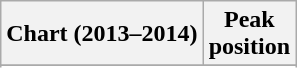<table class="wikitable sortable">
<tr>
<th align="left">Chart (2013–2014)</th>
<th align="center">Peak<br>position</th>
</tr>
<tr>
</tr>
<tr>
</tr>
<tr>
</tr>
<tr>
</tr>
<tr>
</tr>
</table>
